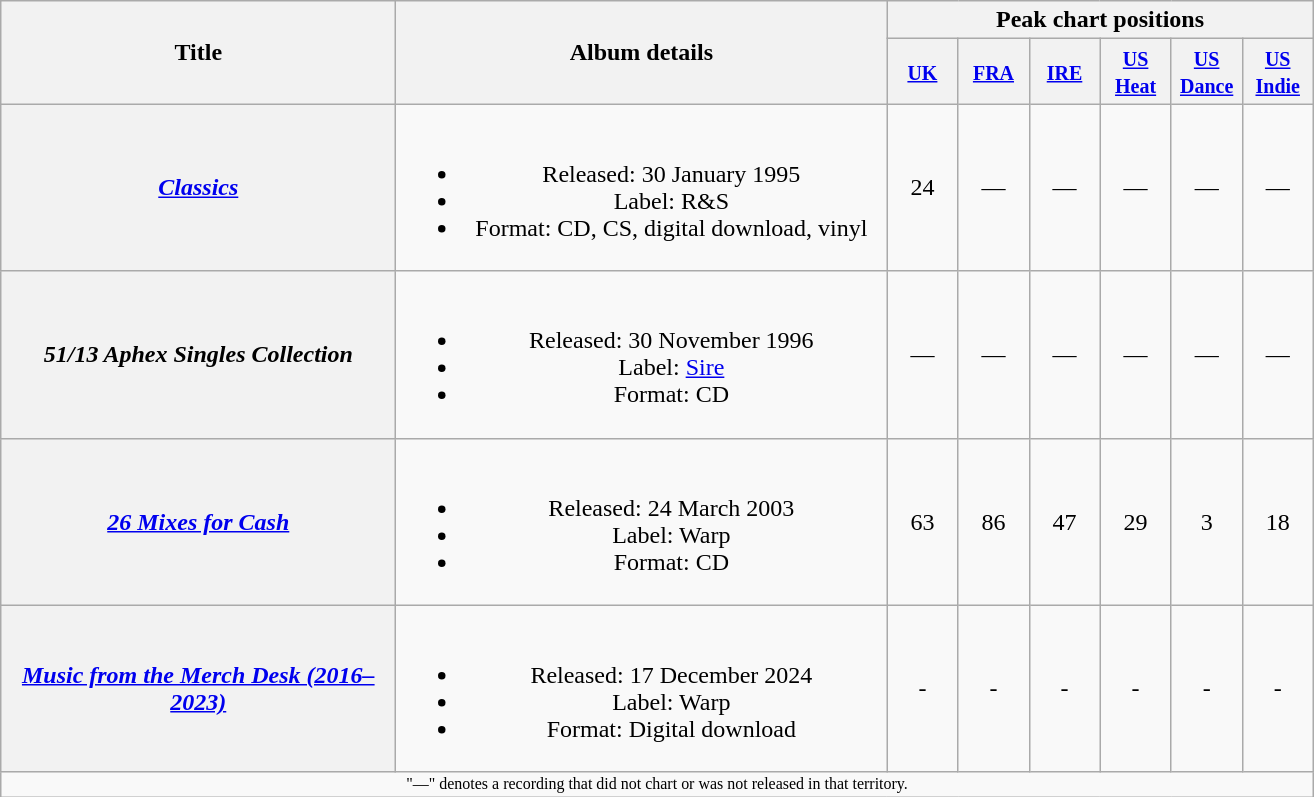<table class="wikitable plainrowheaders" style="text-align:center;">
<tr>
<th scope="col" rowspan="2" style="width:16em">Title</th>
<th scope="col" rowspan="2" style="width:20em">Album details</th>
<th scope="col" colspan="6">Peak chart positions</th>
</tr>
<tr>
<th scope="col" style="width:2.5em"><small><a href='#'>UK</a></small><br></th>
<th scope="col" style="width:2.5em"><small><a href='#'>FRA</a></small><br></th>
<th scope="col" style="width:2.5em"><small><a href='#'>IRE</a></small><br></th>
<th scope="col" style="width:2.5em"><small><a href='#'>US<br>Heat</a></small><br></th>
<th scope="col" style="width:2.5em"><small><a href='#'>US<br>Dance</a></small><br></th>
<th scope="col" style="width:2.5em"><small><a href='#'>US<br>Indie</a></small><br></th>
</tr>
<tr>
<th scope="row"><em><a href='#'>Classics</a></em></th>
<td><br><ul><li>Released: 30 January 1995</li><li>Label: R&S</li><li>Format: CD, CS, digital download, vinyl</li></ul></td>
<td>24</td>
<td>—</td>
<td>—</td>
<td>—</td>
<td>—</td>
<td>—</td>
</tr>
<tr>
<th scope="row"><em>51/13 Aphex Singles Collection</em></th>
<td><br><ul><li>Released: 30 November 1996</li><li>Label: <a href='#'>Sire</a></li><li>Format: CD</li></ul></td>
<td>—</td>
<td>—</td>
<td>—</td>
<td>—</td>
<td>—</td>
<td>—</td>
</tr>
<tr>
<th scope="row"><em><a href='#'>26 Mixes for Cash</a></em></th>
<td><br><ul><li>Released: 24 March 2003</li><li>Label: Warp</li><li>Format: CD</li></ul></td>
<td>63</td>
<td>86</td>
<td>47</td>
<td>29</td>
<td>3</td>
<td>18</td>
</tr>
<tr>
<th scope="row"><em><a href='#'>Music from the Merch Desk (2016–2023)</a></em></th>
<td><br><ul><li>Released: 17 December 2024</li><li>Label: Warp</li><li>Format: Digital download</li></ul></td>
<td>-</td>
<td>-</td>
<td>-</td>
<td>-</td>
<td>-</td>
<td>-</td>
</tr>
<tr>
<td align="center" colspan="8" style="font-size: 8pt">"—" denotes a recording that did not chart or was not released in that territory.</td>
</tr>
</table>
